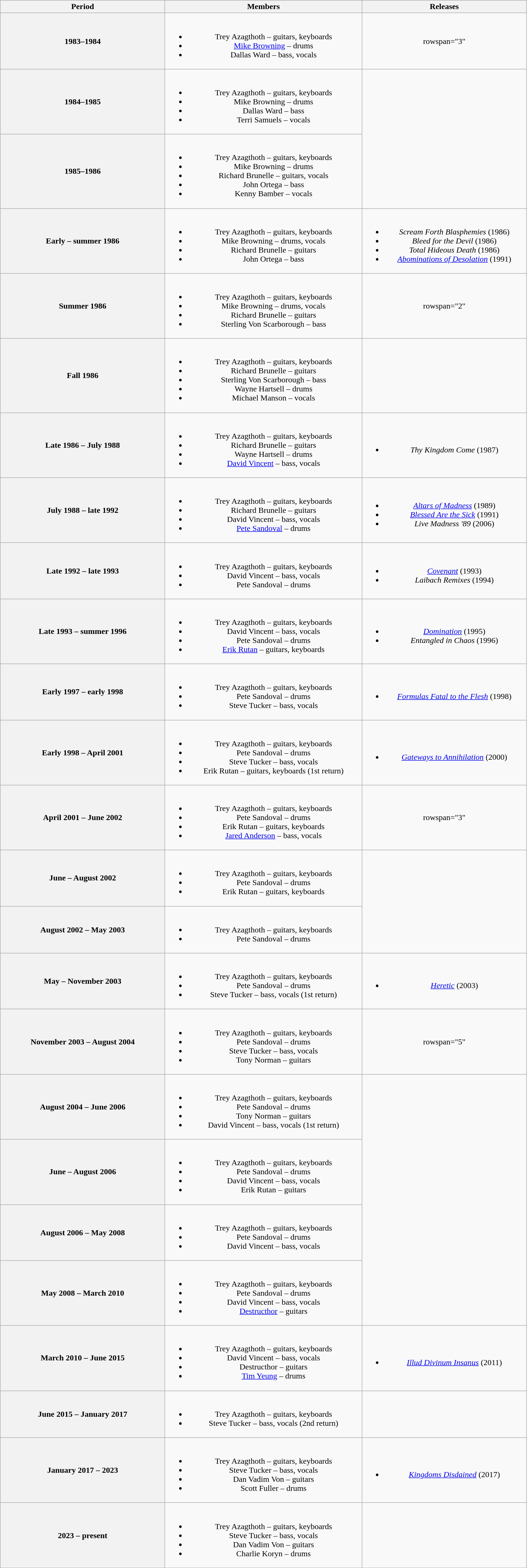<table class="wikitable plainrowheaders" style="text-align:center;">
<tr>
<th scope="col" style="width:20em;">Period</th>
<th scope="col" style="width:24em;">Members</th>
<th scope="col" style="width:20em;">Releases</th>
</tr>
<tr>
<th scope="col">1983–1984</th>
<td><br><ul><li>Trey Azagthoth – guitars, keyboards</li><li><a href='#'>Mike Browning</a> – drums</li><li>Dallas Ward – bass, vocals</li></ul></td>
<td>rowspan="3" </td>
</tr>
<tr>
<th scope="col">1984–1985</th>
<td><br><ul><li>Trey Azagthoth – guitars, keyboards</li><li>Mike Browning – drums</li><li>Dallas Ward – bass</li><li>Terri Samuels – vocals</li></ul></td>
</tr>
<tr>
<th scope="col">1985–1986</th>
<td><br><ul><li>Trey Azagthoth – guitars, keyboards</li><li>Mike Browning – drums</li><li>Richard Brunelle – guitars, vocals</li><li>John Ortega – bass</li><li>Kenny Bamber – vocals</li></ul></td>
</tr>
<tr>
<th scope="col">Early – summer 1986</th>
<td><br><ul><li>Trey Azagthoth – guitars, keyboards</li><li>Mike Browning – drums, vocals</li><li>Richard Brunelle – guitars</li><li>John Ortega – bass</li></ul></td>
<td><br><ul><li><em>Scream Forth Blasphemies</em> (1986)</li><li><em>Bleed for the Devil</em> (1986)</li><li><em>Total Hideous Death</em> (1986)</li><li><em><a href='#'>Abominations of Desolation</a></em> (1991)</li></ul></td>
</tr>
<tr>
<th scope="col">Summer 1986</th>
<td><br><ul><li>Trey Azagthoth – guitars, keyboards</li><li>Mike Browning – drums, vocals</li><li>Richard Brunelle – guitars</li><li>Sterling Von Scarborough – bass</li></ul></td>
<td>rowspan="2" </td>
</tr>
<tr>
<th scope="col">Fall 1986</th>
<td><br><ul><li>Trey Azagthoth – guitars, keyboards</li><li>Richard Brunelle – guitars</li><li>Sterling Von Scarborough – bass</li><li>Wayne Hartsell – drums</li><li>Michael Manson – vocals</li></ul></td>
</tr>
<tr>
<th scope="col">Late 1986 – July 1988</th>
<td><br><ul><li>Trey Azagthoth – guitars, keyboards</li><li>Richard Brunelle – guitars</li><li>Wayne Hartsell – drums</li><li><a href='#'>David Vincent</a> – bass, vocals</li></ul></td>
<td><br><ul><li><em>Thy Kingdom Come</em> (1987)</li></ul></td>
</tr>
<tr>
<th scope="col">July 1988 – late 1992</th>
<td><br><ul><li>Trey Azagthoth – guitars, keyboards</li><li>Richard Brunelle – guitars</li><li>David Vincent – bass, vocals</li><li><a href='#'>Pete Sandoval</a> – drums</li></ul></td>
<td><br><ul><li><em><a href='#'>Altars of Madness</a></em> (1989)</li><li><em><a href='#'>Blessed Are the Sick</a></em> (1991)</li><li><em>Live Madness '89</em> (2006)</li></ul></td>
</tr>
<tr>
<th scope="col">Late 1992 – late 1993</th>
<td><br><ul><li>Trey Azagthoth – guitars, keyboards</li><li>David Vincent – bass, vocals</li><li>Pete Sandoval – drums</li></ul></td>
<td><br><ul><li><em><a href='#'>Covenant</a></em> (1993)</li><li><em>Laibach Remixes</em> (1994)</li></ul></td>
</tr>
<tr>
<th scope="col">Late 1993 – summer 1996</th>
<td><br><ul><li>Trey Azagthoth – guitars, keyboards</li><li>David Vincent – bass, vocals</li><li>Pete Sandoval – drums</li><li><a href='#'>Erik Rutan</a> – guitars, keyboards</li></ul></td>
<td><br><ul><li><em><a href='#'>Domination</a></em> (1995)</li><li><em>Entangled in Chaos</em> (1996)</li></ul></td>
</tr>
<tr>
<th scope="col">Early 1997 – early 1998</th>
<td><br><ul><li>Trey Azagthoth – guitars, keyboards</li><li>Pete Sandoval – drums</li><li>Steve Tucker – bass, vocals</li></ul></td>
<td><br><ul><li><em><a href='#'>Formulas Fatal to the Flesh</a></em> (1998)</li></ul></td>
</tr>
<tr>
<th scope="col">Early 1998 – April 2001</th>
<td><br><ul><li>Trey Azagthoth – guitars, keyboards</li><li>Pete Sandoval – drums</li><li>Steve Tucker – bass, vocals</li><li>Erik Rutan – guitars, keyboards (1st return)</li></ul></td>
<td><br><ul><li><em><a href='#'>Gateways to Annihilation</a></em> (2000)</li></ul></td>
</tr>
<tr>
<th scope="col">April 2001 – June 2002</th>
<td><br><ul><li>Trey Azagthoth – guitars, keyboards</li><li>Pete Sandoval – drums</li><li>Erik Rutan – guitars, keyboards</li><li><a href='#'>Jared Anderson</a> – bass, vocals</li></ul></td>
<td>rowspan="3" </td>
</tr>
<tr>
<th scope="col">June – August 2002</th>
<td><br><ul><li>Trey Azagthoth – guitars, keyboards</li><li>Pete Sandoval – drums</li><li>Erik Rutan – guitars, keyboards</li></ul></td>
</tr>
<tr>
<th scope="col">August 2002 – May 2003</th>
<td><br><ul><li>Trey Azagthoth – guitars, keyboards</li><li>Pete Sandoval – drums</li></ul></td>
</tr>
<tr>
<th scope="col">May – November 2003</th>
<td><br><ul><li>Trey Azagthoth – guitars, keyboards</li><li>Pete Sandoval – drums</li><li>Steve Tucker – bass, vocals (1st return)</li></ul></td>
<td><br><ul><li><em><a href='#'>Heretic</a></em> (2003)</li></ul></td>
</tr>
<tr>
<th scope="col">November 2003 – August 2004</th>
<td><br><ul><li>Trey Azagthoth – guitars, keyboards</li><li>Pete Sandoval – drums</li><li>Steve Tucker – bass, vocals</li><li>Tony Norman – guitars </li></ul></td>
<td>rowspan="5" </td>
</tr>
<tr>
<th scope="col">August 2004 – June 2006</th>
<td><br><ul><li>Trey Azagthoth – guitars, keyboards</li><li>Pete Sandoval – drums</li><li>Tony Norman – guitars </li><li>David Vincent – bass, vocals (1st return)</li></ul></td>
</tr>
<tr>
<th scope="col">June – August 2006</th>
<td><br><ul><li>Trey Azagthoth – guitars, keyboards</li><li>Pete Sandoval – drums</li><li>David Vincent – bass, vocals</li><li>Erik Rutan – guitars </li></ul></td>
</tr>
<tr>
<th scope="col">August 2006 – May 2008</th>
<td><br><ul><li>Trey Azagthoth – guitars, keyboards</li><li>Pete Sandoval – drums</li><li>David Vincent – bass, vocals</li></ul></td>
</tr>
<tr>
<th scope="col">May 2008 – March 2010</th>
<td><br><ul><li>Trey Azagthoth – guitars, keyboards</li><li>Pete Sandoval – drums</li><li>David Vincent – bass, vocals</li><li><a href='#'>Destructhor</a> – guitars</li></ul></td>
</tr>
<tr>
<th scope="col">March 2010 – June 2015</th>
<td><br><ul><li>Trey Azagthoth – guitars, keyboards</li><li>David Vincent – bass, vocals</li><li>Destructhor – guitars</li><li><a href='#'>Tim Yeung</a> – drums</li></ul></td>
<td><br><ul><li><em><a href='#'>Illud Divinum Insanus</a></em> (2011)</li></ul></td>
</tr>
<tr>
<th scope="col">June 2015 – January 2017</th>
<td><br><ul><li>Trey Azagthoth – guitars, keyboards</li><li>Steve Tucker – bass, vocals (2nd return)</li></ul></td>
<td></td>
</tr>
<tr>
<th scope="col">January 2017 – 2023</th>
<td><br><ul><li>Trey Azagthoth – guitars, keyboards</li><li>Steve Tucker – bass, vocals</li><li>Dan Vadim Von – guitars</li><li>Scott Fuller – drums</li></ul></td>
<td><br><ul><li><em><a href='#'>Kingdoms Disdained</a></em> (2017)</li></ul></td>
</tr>
<tr>
<th scope="col">2023 – present</th>
<td><br><ul><li>Trey Azagthoth – guitars, keyboards</li><li>Steve Tucker – bass, vocals</li><li>Dan Vadim Von – guitars</li><li>Charlie Koryn – drums </li></ul></td>
<td></td>
</tr>
</table>
